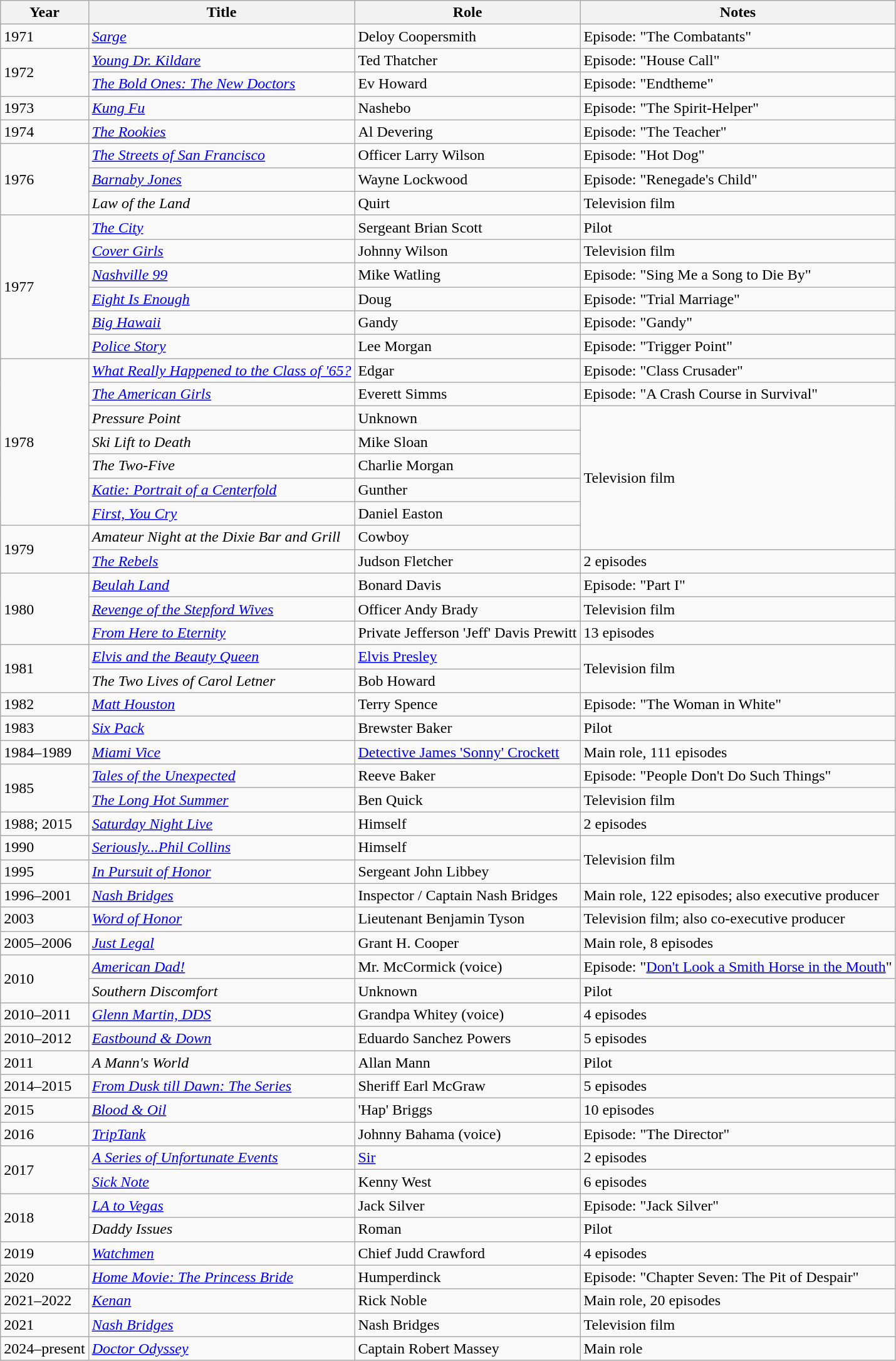<table class="wikitable sortable">
<tr>
<th>Year</th>
<th>Title</th>
<th>Role</th>
<th class="unsortable">Notes</th>
</tr>
<tr>
<td>1971</td>
<td><em><a href='#'>Sarge</a></em></td>
<td>Deloy Coopersmith</td>
<td>Episode: "The Combatants"</td>
</tr>
<tr>
<td rowspan=2>1972</td>
<td><em><a href='#'>Young Dr. Kildare</a></em></td>
<td>Ted Thatcher</td>
<td>Episode: "House Call"</td>
</tr>
<tr>
<td><em><a href='#'>The Bold Ones: The New Doctors</a></em></td>
<td>Ev Howard</td>
<td>Episode: "Endtheme"</td>
</tr>
<tr>
<td>1973</td>
<td><em><a href='#'>Kung Fu</a></em></td>
<td>Nashebo</td>
<td>Episode: "The Spirit-Helper"</td>
</tr>
<tr>
<td>1974</td>
<td><em><a href='#'>The Rookies</a></em></td>
<td>Al Devering</td>
<td>Episode: "The Teacher"</td>
</tr>
<tr>
<td rowspan=3>1976</td>
<td><em><a href='#'>The Streets of San Francisco</a></em></td>
<td>Officer Larry Wilson</td>
<td>Episode: "Hot Dog"</td>
</tr>
<tr>
<td><em><a href='#'>Barnaby Jones</a></em></td>
<td>Wayne Lockwood</td>
<td>Episode: "Renegade's Child"</td>
</tr>
<tr>
<td><em>Law of the Land</em></td>
<td>Quirt</td>
<td>Television film</td>
</tr>
<tr>
<td rowspan=6>1977</td>
<td><em><a href='#'>The City</a></em></td>
<td>Sergeant Brian Scott</td>
<td>Pilot</td>
</tr>
<tr>
<td><em><a href='#'>Cover Girls</a></em></td>
<td>Johnny Wilson</td>
<td>Television film</td>
</tr>
<tr>
<td><em><a href='#'>Nashville 99</a></em></td>
<td>Mike Watling</td>
<td>Episode: "Sing Me a Song to Die By"</td>
</tr>
<tr>
<td><em><a href='#'>Eight Is Enough</a></em></td>
<td>Doug</td>
<td>Episode: "Trial Marriage"</td>
</tr>
<tr>
<td><em><a href='#'>Big Hawaii</a></em></td>
<td>Gandy</td>
<td>Episode: "Gandy"</td>
</tr>
<tr>
<td><em><a href='#'>Police Story</a></em></td>
<td>Lee Morgan</td>
<td>Episode: "Trigger Point"</td>
</tr>
<tr>
<td rowspan=7>1978</td>
<td><em><a href='#'>What Really Happened to the Class of '65?</a></em></td>
<td>Edgar</td>
<td>Episode: "Class Crusader"</td>
</tr>
<tr>
<td><em><a href='#'>The American Girls</a></em></td>
<td>Everett Simms</td>
<td>Episode: "A Crash Course in Survival"</td>
</tr>
<tr>
<td><em>Pressure Point</em></td>
<td>Unknown</td>
<td rowspan="6">Television film</td>
</tr>
<tr>
<td><em>Ski Lift to Death</em></td>
<td>Mike Sloan</td>
</tr>
<tr>
<td><em>The Two-Five</em></td>
<td>Charlie Morgan</td>
</tr>
<tr>
<td><em><a href='#'>Katie: Portrait of a Centerfold</a></em></td>
<td>Gunther</td>
</tr>
<tr>
<td><em><a href='#'>First, You Cry</a></em></td>
<td>Daniel Easton</td>
</tr>
<tr>
<td rowspan=2>1979</td>
<td><em>Amateur Night at the Dixie Bar and Grill</em></td>
<td>Cowboy</td>
</tr>
<tr>
<td><em><a href='#'>The Rebels</a></em></td>
<td>Judson Fletcher</td>
<td>2 episodes</td>
</tr>
<tr>
<td rowspan=3>1980</td>
<td><em><a href='#'>Beulah Land</a></em></td>
<td>Bonard Davis</td>
<td>Episode: "Part I"</td>
</tr>
<tr>
<td><em><a href='#'>Revenge of the Stepford Wives</a></em></td>
<td>Officer Andy Brady</td>
<td>Television film</td>
</tr>
<tr>
<td><em><a href='#'>From Here to Eternity</a></em></td>
<td>Private Jefferson 'Jeff' Davis Prewitt</td>
<td>13 episodes</td>
</tr>
<tr>
<td rowspan=2>1981</td>
<td><em><a href='#'>Elvis and the Beauty Queen</a></em></td>
<td><a href='#'>Elvis Presley</a></td>
<td rowspan="2">Television film</td>
</tr>
<tr>
<td><em>The Two Lives of Carol Letner</em></td>
<td>Bob Howard</td>
</tr>
<tr>
<td>1982</td>
<td><em><a href='#'>Matt Houston</a></em></td>
<td>Terry Spence</td>
<td>Episode: "The Woman in White"</td>
</tr>
<tr>
<td>1983</td>
<td><em><a href='#'>Six Pack</a></em></td>
<td>Brewster Baker</td>
<td>Pilot</td>
</tr>
<tr>
<td>1984–1989</td>
<td><em><a href='#'>Miami Vice</a></em></td>
<td><a href='#'>Detective James 'Sonny' Crockett</a></td>
<td>Main role, 111 episodes</td>
</tr>
<tr>
<td rowspan=2>1985</td>
<td><em><a href='#'>Tales of the Unexpected</a></em></td>
<td>Reeve Baker</td>
<td>Episode: "People Don't Do Such Things"</td>
</tr>
<tr>
<td><em><a href='#'>The Long Hot Summer</a></em></td>
<td>Ben Quick</td>
<td>Television film</td>
</tr>
<tr>
<td>1988; 2015</td>
<td><em><a href='#'>Saturday Night Live</a></em></td>
<td>Himself</td>
<td>2 episodes</td>
</tr>
<tr>
<td>1990</td>
<td><em><a href='#'>Seriously...Phil Collins</a></em></td>
<td>Himself</td>
<td rowspan="2">Television film</td>
</tr>
<tr>
<td>1995</td>
<td><em><a href='#'>In Pursuit of Honor</a></em></td>
<td>Sergeant John Libbey</td>
</tr>
<tr>
<td>1996–2001</td>
<td><em><a href='#'>Nash Bridges</a></em></td>
<td>Inspector / Captain Nash Bridges</td>
<td>Main role, 122 episodes; also executive producer</td>
</tr>
<tr>
<td>2003</td>
<td><em><a href='#'>Word of Honor</a></em></td>
<td>Lieutenant Benjamin Tyson</td>
<td>Television film; also co-executive producer</td>
</tr>
<tr>
<td>2005–2006</td>
<td><em><a href='#'>Just Legal</a></em></td>
<td>Grant H. Cooper</td>
<td>Main role, 8 episodes</td>
</tr>
<tr>
<td rowspan=2>2010</td>
<td><em><a href='#'>American Dad!</a></em></td>
<td>Mr. McCormick (voice)</td>
<td>Episode: "<a href='#'>Don't Look a Smith Horse in the Mouth</a>"</td>
</tr>
<tr>
<td><em>Southern Discomfort</em></td>
<td>Unknown</td>
<td>Pilot</td>
</tr>
<tr>
<td>2010–2011</td>
<td><em><a href='#'>Glenn Martin, DDS</a></em></td>
<td>Grandpa Whitey (voice)</td>
<td>4 episodes</td>
</tr>
<tr>
<td>2010–2012</td>
<td><em><a href='#'>Eastbound & Down</a></em></td>
<td>Eduardo Sanchez Powers</td>
<td>5 episodes</td>
</tr>
<tr>
<td>2011</td>
<td><em>A Mann's World</em></td>
<td>Allan Mann</td>
<td>Pilot</td>
</tr>
<tr>
<td>2014–2015</td>
<td><em><a href='#'>From Dusk till Dawn: The Series</a></em></td>
<td>Sheriff Earl McGraw</td>
<td>5 episodes</td>
</tr>
<tr>
<td>2015</td>
<td><em><a href='#'>Blood & Oil</a></em></td>
<td>'Hap' Briggs</td>
<td>10 episodes</td>
</tr>
<tr>
<td>2016</td>
<td><em><a href='#'>TripTank</a></em></td>
<td>Johnny Bahama (voice)</td>
<td>Episode: "The Director"</td>
</tr>
<tr>
<td rowspan=2>2017</td>
<td><em><a href='#'>A Series of Unfortunate Events</a></em></td>
<td><a href='#'>Sir</a></td>
<td>2 episodes</td>
</tr>
<tr>
<td><em><a href='#'>Sick Note</a></em></td>
<td>Kenny West</td>
<td>6 episodes</td>
</tr>
<tr>
<td rowspan=2>2018</td>
<td><em><a href='#'>LA to Vegas</a></em></td>
<td>Jack Silver</td>
<td>Episode: "Jack Silver"</td>
</tr>
<tr>
<td><em>Daddy Issues</em></td>
<td>Roman</td>
<td>Pilot</td>
</tr>
<tr>
<td>2019</td>
<td><em><a href='#'>Watchmen</a></em></td>
<td>Chief Judd Crawford</td>
<td>4 episodes</td>
</tr>
<tr>
<td>2020</td>
<td><em><a href='#'>Home Movie: The Princess Bride</a></em></td>
<td>Humperdinck</td>
<td>Episode: "Chapter Seven: The Pit of Despair"</td>
</tr>
<tr>
<td>2021–2022</td>
<td><em><a href='#'>Kenan</a></em></td>
<td>Rick Noble</td>
<td>Main role, 20 episodes</td>
</tr>
<tr>
<td>2021</td>
<td><em><a href='#'>Nash Bridges</a></em></td>
<td>Nash Bridges</td>
<td>Television film</td>
</tr>
<tr>
<td>2024–present</td>
<td><em><a href='#'>Doctor Odyssey</a></em></td>
<td>Captain Robert Massey</td>
<td>Main role</td>
</tr>
</table>
